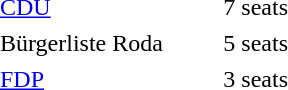<table cellpadding="2" style="width:200px; text-align:right; white-space:nowrap;">
<tr>
<td style="text-align:left;"><a href='#'>CDU</a></td>
<td>7 seats</td>
</tr>
<tr>
<td style="text-align:left;">Bürgerliste Roda</td>
<td>5 seats</td>
</tr>
<tr>
<td style="text-align:left;"><a href='#'>FDP</a></td>
<td>3 seats</td>
</tr>
</table>
